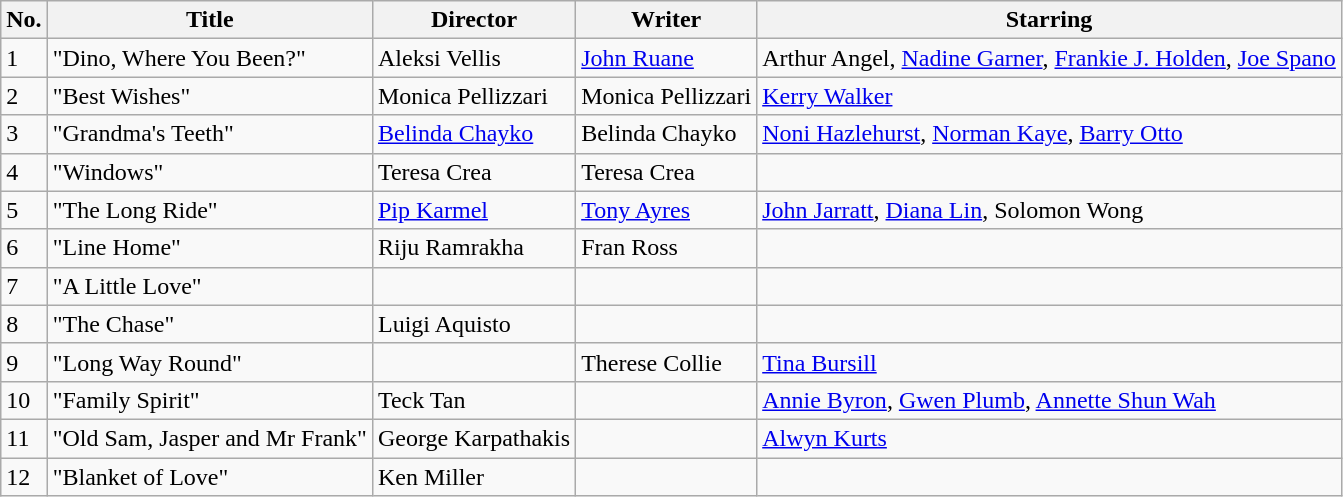<table class="wikitable">
<tr>
<th>No.</th>
<th>Title</th>
<th>Director</th>
<th>Writer</th>
<th>Starring</th>
</tr>
<tr>
<td>1</td>
<td>"Dino, Where You Been?"</td>
<td>Aleksi Vellis</td>
<td><a href='#'>John Ruane</a></td>
<td>Arthur Angel, <a href='#'>Nadine Garner</a>, <a href='#'>Frankie J. Holden</a>, <a href='#'>Joe Spano</a></td>
</tr>
<tr>
<td>2</td>
<td>"Best Wishes"</td>
<td>Monica Pellizzari</td>
<td>Monica Pellizzari</td>
<td><a href='#'>Kerry Walker</a></td>
</tr>
<tr>
<td>3</td>
<td>"Grandma's Teeth"</td>
<td><a href='#'>Belinda Chayko</a></td>
<td>Belinda Chayko</td>
<td><a href='#'>Noni Hazlehurst</a>, <a href='#'>Norman Kaye</a>, <a href='#'>Barry Otto</a></td>
</tr>
<tr>
<td>4</td>
<td>"Windows"</td>
<td>Teresa Crea</td>
<td>Teresa Crea</td>
<td></td>
</tr>
<tr>
<td>5</td>
<td>"The Long Ride"</td>
<td><a href='#'>Pip Karmel</a></td>
<td><a href='#'>Tony Ayres</a></td>
<td><a href='#'>John Jarratt</a>, <a href='#'>Diana Lin</a>, Solomon Wong</td>
</tr>
<tr>
<td>6</td>
<td>"Line Home"</td>
<td>Riju Ramrakha</td>
<td>Fran Ross</td>
<td></td>
</tr>
<tr>
<td>7</td>
<td>"A Little Love"</td>
<td></td>
<td></td>
<td></td>
</tr>
<tr>
<td>8</td>
<td>"The Chase"</td>
<td>Luigi Aquisto</td>
<td></td>
<td></td>
</tr>
<tr>
<td>9</td>
<td>"Long Way Round"</td>
<td></td>
<td>Therese Collie</td>
<td><a href='#'>Tina Bursill</a></td>
</tr>
<tr>
<td>10</td>
<td>"Family Spirit"</td>
<td>Teck Tan</td>
<td></td>
<td><a href='#'>Annie Byron</a>, <a href='#'>Gwen Plumb</a>, <a href='#'>Annette Shun Wah</a></td>
</tr>
<tr>
<td>11</td>
<td>"Old Sam, Jasper and Mr Frank"</td>
<td>George Karpathakis</td>
<td></td>
<td><a href='#'>Alwyn Kurts</a></td>
</tr>
<tr>
<td>12</td>
<td>"Blanket of Love"</td>
<td>Ken Miller</td>
<td></td>
<td></td>
</tr>
</table>
